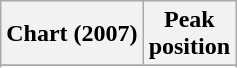<table class="wikitable plainrowheaders sortable" style="text-align:center;">
<tr>
<th scope="col">Chart (2007)</th>
<th scope="col">Peak<br>position</th>
</tr>
<tr>
</tr>
<tr>
</tr>
<tr>
</tr>
<tr>
</tr>
<tr>
</tr>
<tr>
</tr>
<tr>
</tr>
<tr>
</tr>
<tr>
</tr>
<tr>
</tr>
</table>
